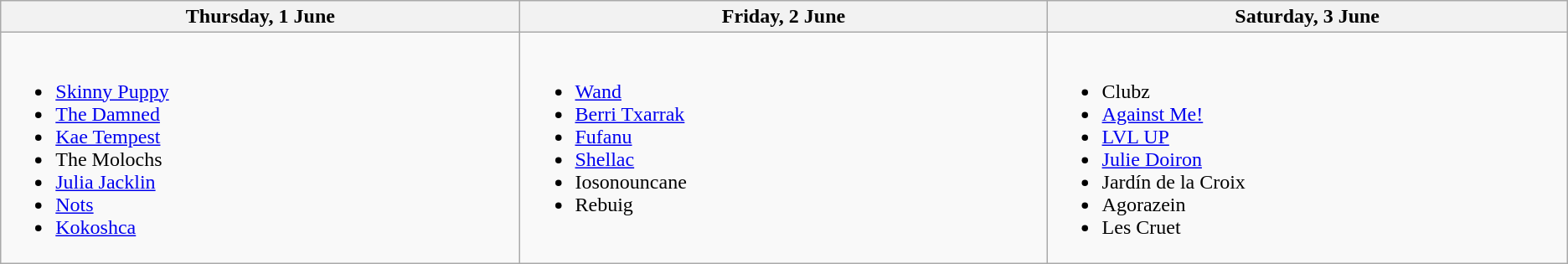<table class="wikitable">
<tr>
<th width="500">Thursday, 1 June</th>
<th width="500">Friday, 2 June</th>
<th width="500">Saturday, 3 June</th>
</tr>
<tr valign="top">
<td><br><ul><li><a href='#'>Skinny Puppy</a></li><li><a href='#'>The Damned</a></li><li><a href='#'>Kae Tempest</a></li><li>The Molochs</li><li><a href='#'>Julia Jacklin</a></li><li><a href='#'>Nots</a></li><li><a href='#'>Kokoshca</a></li></ul></td>
<td><br><ul><li><a href='#'>Wand</a></li><li><a href='#'>Berri Txarrak</a></li><li><a href='#'>Fufanu</a></li><li><a href='#'>Shellac</a></li><li>Iosonouncane</li><li>Rebuig</li></ul></td>
<td><br><ul><li>Clubz</li><li><a href='#'>Against Me!</a></li><li><a href='#'>LVL UP</a></li><li><a href='#'>Julie Doiron</a></li><li>Jardín de la Croix</li><li>Agorazein</li><li>Les Cruet</li></ul></td>
</tr>
</table>
